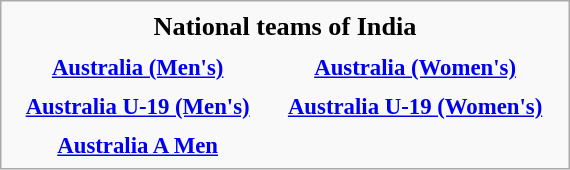<table class="infobox" style="font-size:95%; width:25em; text-align:center">
<tr>
<th colspan="4" style="font-size:115%; align=center">National teams of India<br></th>
</tr>
<tr>
<th></th>
<th></th>
</tr>
<tr>
<th><a href='#'>Australia (Men's)</a></th>
<th><a href='#'>Australia (Women's)</a></th>
</tr>
<tr>
<th></th>
<th></th>
</tr>
<tr>
<th><a href='#'>Australia U-19 (Men's)</a></th>
<th><a href='#'>Australia U-19 (Women's)</a></th>
</tr>
<tr>
<th></th>
</tr>
<tr>
<th><a href='#'>Australia A Men</a></th>
</tr>
</table>
